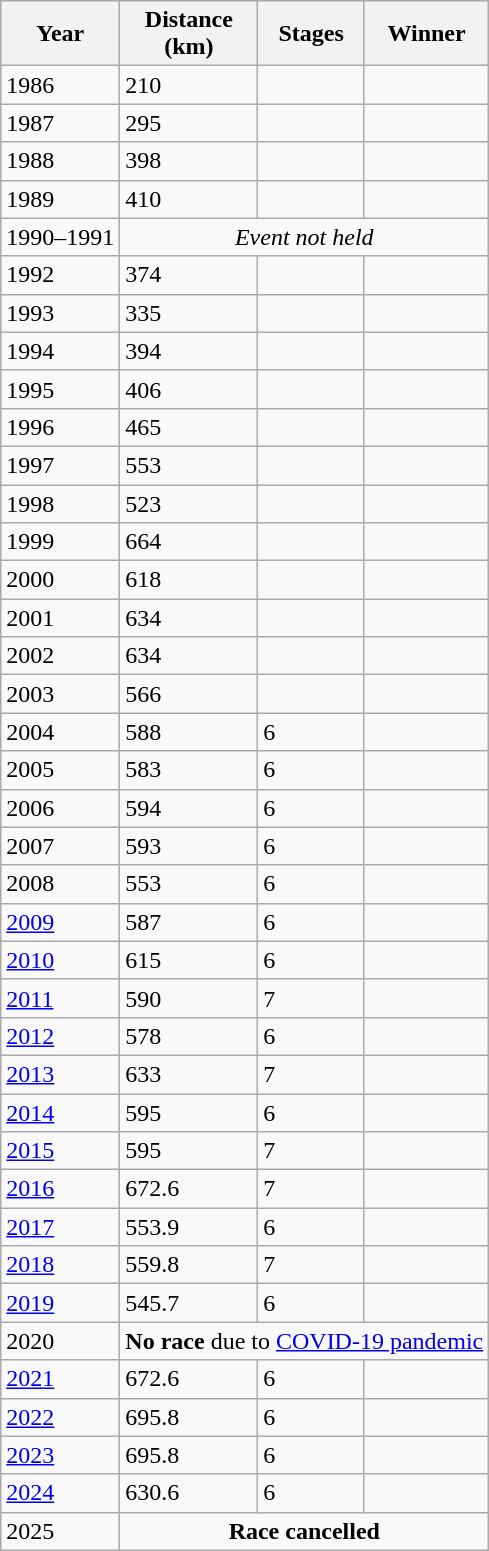<table class="wikitable">
<tr>
<th>Year</th>
<th>Distance<br>(km)</th>
<th>Stages</th>
<th>Winner</th>
</tr>
<tr>
<td>1986</td>
<td>210</td>
<td></td>
<td></td>
</tr>
<tr>
<td>1987</td>
<td>295</td>
<td></td>
<td></td>
</tr>
<tr>
<td>1988</td>
<td>398</td>
<td></td>
<td></td>
</tr>
<tr>
<td>1989</td>
<td>410</td>
<td></td>
<td></td>
</tr>
<tr>
<td>1990–1991</td>
<td colspan="3" align="center"><em>Event not held</em></td>
</tr>
<tr>
<td>1992</td>
<td>374</td>
<td></td>
<td></td>
</tr>
<tr>
<td>1993</td>
<td>335</td>
<td></td>
<td></td>
</tr>
<tr>
<td>1994</td>
<td>394</td>
<td></td>
<td></td>
</tr>
<tr>
<td>1995</td>
<td>406</td>
<td></td>
<td></td>
</tr>
<tr>
<td>1996</td>
<td>465</td>
<td></td>
<td></td>
</tr>
<tr>
<td>1997</td>
<td>553</td>
<td></td>
<td></td>
</tr>
<tr>
<td>1998</td>
<td>523</td>
<td></td>
<td></td>
</tr>
<tr>
<td>1999</td>
<td>664</td>
<td></td>
<td></td>
</tr>
<tr>
<td>2000</td>
<td>618</td>
<td></td>
<td></td>
</tr>
<tr>
<td>2001</td>
<td>634</td>
<td></td>
<td></td>
</tr>
<tr>
<td>2002</td>
<td>634</td>
<td></td>
<td></td>
</tr>
<tr>
<td>2003</td>
<td>566</td>
<td></td>
<td></td>
</tr>
<tr>
<td>2004</td>
<td>588</td>
<td>6</td>
<td></td>
</tr>
<tr>
<td>2005</td>
<td>583</td>
<td>6</td>
<td></td>
</tr>
<tr>
<td>2006</td>
<td>594</td>
<td>6</td>
<td></td>
</tr>
<tr>
<td>2007</td>
<td>593</td>
<td>6</td>
<td></td>
</tr>
<tr>
<td>2008</td>
<td>553</td>
<td>6</td>
<td></td>
</tr>
<tr>
<td><a href='#'>2009</a></td>
<td>587</td>
<td>6</td>
<td></td>
</tr>
<tr>
<td><a href='#'>2010</a></td>
<td>615</td>
<td>6</td>
<td></td>
</tr>
<tr>
<td><a href='#'>2011</a></td>
<td>590</td>
<td>7</td>
<td></td>
</tr>
<tr>
<td><a href='#'>2012</a></td>
<td>578</td>
<td>6</td>
<td></td>
</tr>
<tr>
<td><a href='#'>2013</a></td>
<td>633</td>
<td>7</td>
<td></td>
</tr>
<tr>
<td><a href='#'>2014</a></td>
<td>595</td>
<td>6</td>
<td></td>
</tr>
<tr>
<td><a href='#'>2015</a></td>
<td>595</td>
<td>7</td>
<td></td>
</tr>
<tr>
<td><a href='#'>2016</a></td>
<td>672.6</td>
<td>7</td>
<td></td>
</tr>
<tr>
<td><a href='#'>2017</a></td>
<td>553.9</td>
<td>6</td>
<td></td>
</tr>
<tr>
<td><a href='#'>2018</a></td>
<td>559.8</td>
<td>7</td>
<td></td>
</tr>
<tr>
<td><a href='#'>2019</a></td>
<td>545.7</td>
<td>6</td>
<td></td>
</tr>
<tr>
<td>2020</td>
<td colspan="3" style="text-align:center;"><strong>No race</strong> due to <a href='#'>COVID-19 pandemic</a></td>
</tr>
<tr>
<td><a href='#'>2021</a></td>
<td>672.6</td>
<td>6</td>
<td></td>
</tr>
<tr>
<td><a href='#'>2022</a></td>
<td>695.8</td>
<td>6</td>
<td></td>
</tr>
<tr>
<td><a href='#'>2023</a></td>
<td>695.8</td>
<td>6</td>
<td></td>
</tr>
<tr>
<td><a href='#'>2024</a></td>
<td>630.6</td>
<td>6</td>
<td></td>
</tr>
<tr>
<td>2025</td>
<td colspan="3" style="text-align:center;"><strong>Race cancelled</strong></td>
</tr>
</table>
